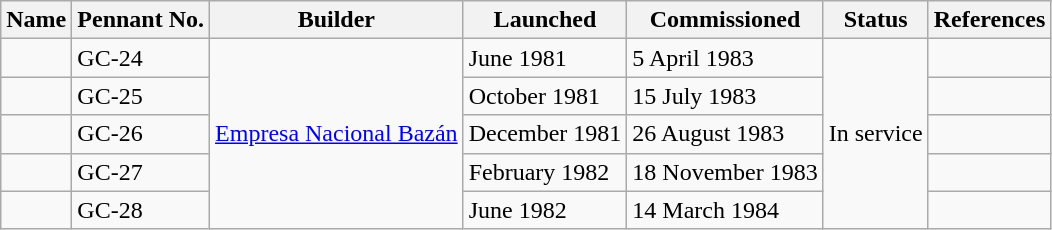<table class="wikitable">
<tr>
<th>Name</th>
<th>Pennant No.</th>
<th>Builder</th>
<th>Launched</th>
<th>Commissioned</th>
<th>Status</th>
<th>References</th>
</tr>
<tr>
<td></td>
<td>GC-24</td>
<td rowspan="5"><a href='#'>Empresa Nacional Bazán</a></td>
<td>June 1981</td>
<td>5 April 1983</td>
<td rowspan="5">In service</td>
<td></td>
</tr>
<tr>
<td></td>
<td>GC-25</td>
<td>October 1981</td>
<td>15 July 1983</td>
<td></td>
</tr>
<tr>
<td></td>
<td>GC-26</td>
<td>December 1981</td>
<td>26 August 1983</td>
<td></td>
</tr>
<tr>
<td></td>
<td>GC-27</td>
<td>February 1982</td>
<td>18 November 1983</td>
<td></td>
</tr>
<tr>
<td></td>
<td>GC-28</td>
<td>June 1982</td>
<td>14 March 1984</td>
<td></td>
</tr>
</table>
